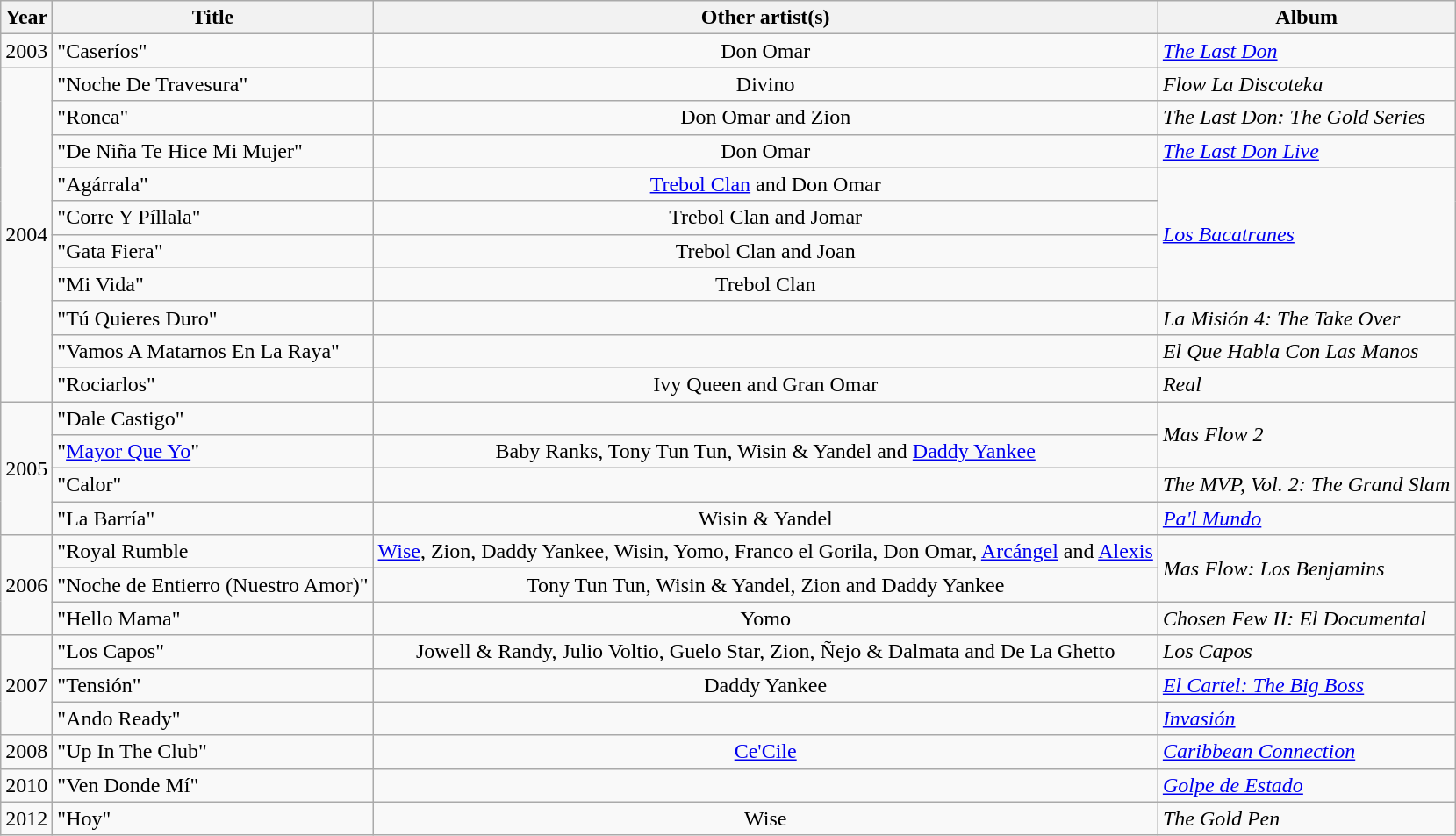<table class="wikitable">
<tr>
<th align="center">Year</th>
<th align="center">Title</th>
<th align="center">Other artist(s)</th>
<th align="center">Album</th>
</tr>
<tr>
<td align="center">2003</td>
<td>"Caseríos"</td>
<td align="center">Don Omar</td>
<td><em><a href='#'>The Last Don</a></em></td>
</tr>
<tr>
<td align="center" rowspan="10">2004</td>
<td>"Noche De Travesura"</td>
<td align="center">Divino</td>
<td><em>Flow La Discoteka</em></td>
</tr>
<tr>
<td>"Ronca"</td>
<td align="center">Don Omar and Zion</td>
<td><em>The Last Don: The Gold Series</em></td>
</tr>
<tr>
<td>"De Niña Te Hice Mi Mujer"</td>
<td align="center">Don Omar</td>
<td><em><a href='#'>The Last Don Live</a></em></td>
</tr>
<tr>
<td>"Agárrala"</td>
<td align="center"><a href='#'>Trebol Clan</a> and Don Omar</td>
<td rowspan="4"><em><a href='#'>Los Bacatranes</a></em></td>
</tr>
<tr>
<td>"Corre Y Píllala"</td>
<td align="center">Trebol Clan and Jomar</td>
</tr>
<tr>
<td>"Gata Fiera"</td>
<td align="center">Trebol Clan and Joan</td>
</tr>
<tr>
<td>"Mi Vida"</td>
<td align="center">Trebol Clan</td>
</tr>
<tr>
<td>"Tú Quieres Duro"</td>
<td align="center"></td>
<td><em>La Misión 4: The Take Over</em></td>
</tr>
<tr>
<td>"Vamos A Matarnos En La Raya"</td>
<td align="center"></td>
<td><em>El Que Habla Con Las Manos</em></td>
</tr>
<tr>
<td>"Rociarlos"</td>
<td align="center">Ivy Queen and Gran Omar</td>
<td><em>Real</em></td>
</tr>
<tr>
<td align="center" rowspan="4">2005</td>
<td>"Dale Castigo"</td>
<td align="center"></td>
<td rowspan="2"><em>Mas Flow 2</em></td>
</tr>
<tr>
<td>"<a href='#'>Mayor Que Yo</a>"</td>
<td align="center">Baby Ranks, Tony Tun Tun, Wisin & Yandel and <a href='#'>Daddy Yankee</a></td>
</tr>
<tr>
<td>"Calor"</td>
<td align="center"></td>
<td><em>The MVP, Vol. 2: The Grand Slam</em></td>
</tr>
<tr>
<td>"La Barría"</td>
<td align="center">Wisin & Yandel</td>
<td><em><a href='#'>Pa'l Mundo</a></em></td>
</tr>
<tr>
<td align="center" rowspan="3">2006</td>
<td>"Royal Rumble</td>
<td align="center"><a href='#'>Wise</a>, Zion, Daddy Yankee, Wisin, Yomo, Franco el Gorila, Don Omar, <a href='#'>Arcángel</a> and <a href='#'>Alexis</a></td>
<td rowspan="2"><em>Mas Flow: Los Benjamins</em></td>
</tr>
<tr>
<td>"Noche de Entierro (Nuestro Amor)"</td>
<td align="center">Tony Tun Tun, Wisin & Yandel, Zion and Daddy Yankee</td>
</tr>
<tr>
<td>"Hello Mama"</td>
<td align="center">Yomo</td>
<td><em>Chosen Few II: El Documental</em></td>
</tr>
<tr>
<td align="center" rowspan="3">2007</td>
<td>"Los Capos"</td>
<td align="center">Jowell & Randy, Julio Voltio, Guelo Star, Zion, Ñejo & Dalmata and De La Ghetto</td>
<td><em>Los Capos</em></td>
</tr>
<tr>
<td>"Tensión"</td>
<td align="center">Daddy Yankee</td>
<td><em><a href='#'>El Cartel: The Big Boss</a></em></td>
</tr>
<tr>
<td>"Ando Ready"</td>
<td align="center"></td>
<td><em><a href='#'>Invasión</a></em></td>
</tr>
<tr>
<td align="center">2008</td>
<td>"Up In The Club"</td>
<td align="center"><a href='#'>Ce'Cile</a></td>
<td><em><a href='#'>Caribbean Connection</a></em></td>
</tr>
<tr>
<td align="center">2010</td>
<td>"Ven Donde Mí"</td>
<td align="center"></td>
<td><em><a href='#'>Golpe de Estado</a></em></td>
</tr>
<tr>
<td align="center">2012</td>
<td>"Hoy"</td>
<td align="center">Wise</td>
<td><em>The Gold Pen</em></td>
</tr>
</table>
